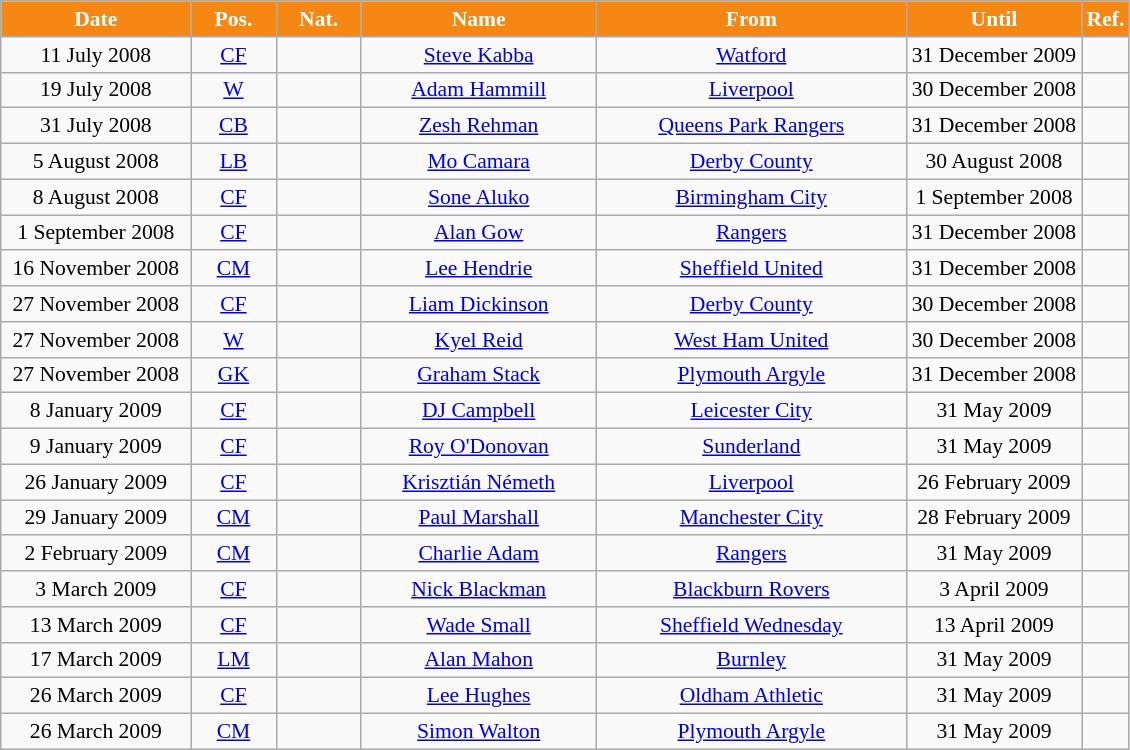<table class="wikitable"  style="text-align:center; font-size:90%; ">
<tr>
<th style="background:#F68712; color:#FFFFFF; width:120px;">Date</th>
<th style="background:#F68712; color:#FFFFFF; width:50px;">Pos.</th>
<th style="background:#F68712; color:#FFFFFF; width:50px;">Nat.</th>
<th style="background:#F68712; color:#FFFFFF; width:150px;">Name</th>
<th style="background:#F68712; color:#FFFFFF; width:200px;">From</th>
<th style="background:#F68712; color:#FFFFFF; width:110px;">Until</th>
<th style="background:#F68712; color:#FFFFFF; width:25px;">Ref.</th>
</tr>
<tr>
<td>11 July 2008</td>
<td><a href='#'>CF</a></td>
<td></td>
<td><a href='#'>Steve Kabba</a></td>
<td><a href='#'>Watford</a></td>
<td>31 December 2009</td>
<td></td>
</tr>
<tr>
<td>19 July 2008</td>
<td><a href='#'>W</a></td>
<td></td>
<td><a href='#'>Adam Hammill</a></td>
<td><a href='#'>Liverpool</a></td>
<td>30 December 2008</td>
<td></td>
</tr>
<tr>
<td>31 July 2008</td>
<td><a href='#'>CB</a></td>
<td></td>
<td><a href='#'>Zesh Rehman</a></td>
<td><a href='#'>Queens Park Rangers</a></td>
<td>31 December 2008</td>
<td></td>
</tr>
<tr>
<td>5 August 2008</td>
<td><a href='#'>LB</a></td>
<td></td>
<td><a href='#'>Mo Camara</a></td>
<td><a href='#'>Derby County</a></td>
<td>30 August 2008</td>
<td></td>
</tr>
<tr>
<td>8 August 2008</td>
<td><a href='#'>CF</a></td>
<td></td>
<td><a href='#'>Sone Aluko</a></td>
<td><a href='#'>Birmingham City</a></td>
<td>1 September 2008</td>
<td></td>
</tr>
<tr>
<td>1 September 2008</td>
<td><a href='#'>CF</a></td>
<td></td>
<td><a href='#'>Alan Gow</a></td>
<td><a href='#'>Rangers</a></td>
<td>31 December 2008</td>
<td></td>
</tr>
<tr>
<td>16 November 2008</td>
<td><a href='#'>CM</a></td>
<td></td>
<td><a href='#'>Lee Hendrie</a></td>
<td><a href='#'>Sheffield United</a></td>
<td>31 December 2008</td>
<td></td>
</tr>
<tr>
<td>27 November 2008</td>
<td><a href='#'>CF</a></td>
<td></td>
<td><a href='#'>Liam Dickinson</a></td>
<td><a href='#'>Derby County</a></td>
<td>30 December 2008</td>
<td></td>
</tr>
<tr>
<td>27 November 2008</td>
<td><a href='#'>W</a></td>
<td></td>
<td><a href='#'>Kyel Reid</a></td>
<td><a href='#'>West Ham United</a></td>
<td>30 December 2008</td>
<td></td>
</tr>
<tr>
<td>27 November 2008</td>
<td><a href='#'>GK</a></td>
<td></td>
<td><a href='#'>Graham Stack</a></td>
<td><a href='#'>Plymouth Argyle</a></td>
<td>31 December 2008</td>
<td></td>
</tr>
<tr>
<td>8 January 2009</td>
<td><a href='#'>CF</a></td>
<td></td>
<td><a href='#'>DJ Campbell</a></td>
<td><a href='#'>Leicester City</a></td>
<td>31 May 2009</td>
<td></td>
</tr>
<tr>
<td>9 January 2009</td>
<td><a href='#'>CF</a></td>
<td></td>
<td><a href='#'>Roy O'Donovan</a></td>
<td><a href='#'>Sunderland</a></td>
<td>31 May 2009</td>
<td></td>
</tr>
<tr>
<td>26 January 2009</td>
<td><a href='#'>CF</a></td>
<td></td>
<td><a href='#'>Krisztián Németh</a></td>
<td><a href='#'>Liverpool</a></td>
<td>26 February 2009</td>
<td></td>
</tr>
<tr>
<td>29 January 2009</td>
<td><a href='#'>CM</a></td>
<td></td>
<td><a href='#'>Paul Marshall</a></td>
<td><a href='#'>Manchester City</a></td>
<td>28 February 2009</td>
<td></td>
</tr>
<tr>
<td>2 February 2009</td>
<td><a href='#'>CM</a></td>
<td></td>
<td><a href='#'>Charlie Adam</a></td>
<td><a href='#'>Rangers</a></td>
<td>31 May 2009</td>
<td></td>
</tr>
<tr>
<td>3 March 2009</td>
<td><a href='#'>CF</a></td>
<td></td>
<td><a href='#'>Nick Blackman</a></td>
<td><a href='#'>Blackburn Rovers</a></td>
<td>3 April 2009</td>
<td></td>
</tr>
<tr>
<td>13 March 2009</td>
<td><a href='#'>CF</a></td>
<td></td>
<td><a href='#'>Wade Small</a></td>
<td><a href='#'>Sheffield Wednesday</a></td>
<td>13 April 2009</td>
<td></td>
</tr>
<tr>
<td>17 March 2009</td>
<td><a href='#'>LM</a></td>
<td></td>
<td><a href='#'>Alan Mahon</a></td>
<td><a href='#'>Burnley</a></td>
<td>31 May 2009</td>
<td></td>
</tr>
<tr>
<td>26 March 2009</td>
<td><a href='#'>CF</a></td>
<td></td>
<td><a href='#'>Lee Hughes</a></td>
<td><a href='#'>Oldham Athletic</a></td>
<td>31 May 2009</td>
<td></td>
</tr>
<tr>
<td>26 March 2009</td>
<td><a href='#'>CM</a></td>
<td></td>
<td><a href='#'>Simon Walton</a></td>
<td><a href='#'>Plymouth Argyle</a></td>
<td>31 May 2009</td>
<td></td>
</tr>
</table>
